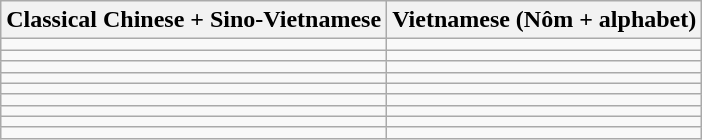<table class="wikitable">
<tr>
<th>Classical Chinese + Sino-Vietnamese</th>
<th>Vietnamese (Nôm + alphabet)</th>
</tr>
<tr>
<td></td>
<td></td>
</tr>
<tr>
<td></td>
<td></td>
</tr>
<tr>
<td></td>
<td></td>
</tr>
<tr>
<td></td>
<td></td>
</tr>
<tr>
<td></td>
<td></td>
</tr>
<tr>
<td></td>
<td></td>
</tr>
<tr>
<td></td>
<td></td>
</tr>
<tr>
<td></td>
<td></td>
</tr>
<tr>
<td></td>
<td></td>
</tr>
</table>
